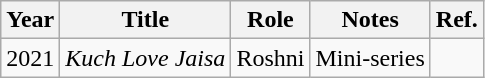<table class="wikitable sortable">
<tr>
<th>Year</th>
<th>Title</th>
<th>Role</th>
<th>Notes</th>
<th>Ref.</th>
</tr>
<tr>
<td>2021</td>
<td><em>Kuch Love Jaisa</em></td>
<td>Roshni</td>
<td>Mini-series</td>
<td></td>
</tr>
</table>
